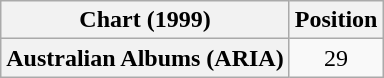<table class="wikitable plainrowheaders">
<tr>
<th>Chart (1999)</th>
<th>Position</th>
</tr>
<tr>
<th scope="row">Australian Albums (ARIA)</th>
<td align="center">29</td>
</tr>
</table>
